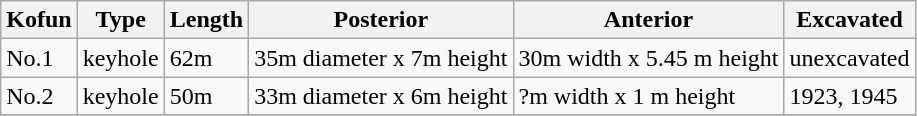<table class="wikitable">
<tr>
<th>Kofun</th>
<th>Type</th>
<th>Length</th>
<th>Posterior</th>
<th>Anterior</th>
<th>Excavated</th>
</tr>
<tr>
<td>No.1</td>
<td>keyhole</td>
<td>62m</td>
<td>35m diameter x 7m height</td>
<td>30m width x 5.45 m height</td>
<td>unexcavated</td>
</tr>
<tr>
<td>No.2</td>
<td>keyhole</td>
<td>50m</td>
<td>33m diameter x 6m height</td>
<td>?m width x 1 m height</td>
<td>1923, 1945</td>
</tr>
<tr>
</tr>
</table>
